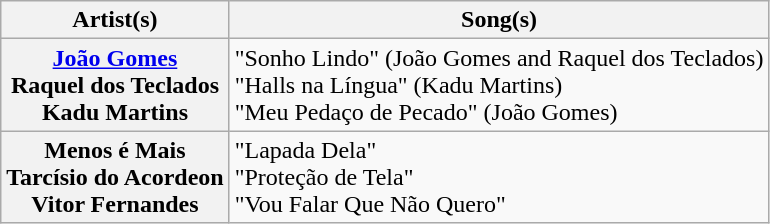<table class="wikitable plainrowheaders">
<tr>
<th scope="col">Artist(s)</th>
<th scope="col">Song(s)</th>
</tr>
<tr>
<th scope="row"><a href='#'>João Gomes</a><br>Raquel dos Teclados<br>Kadu Martins</th>
<td>"Sonho Lindo" (João Gomes and Raquel dos Teclados)<br>"Halls na Língua" (Kadu Martins)<br>"Meu Pedaço de Pecado" (João Gomes)</td>
</tr>
<tr>
<th scope="row">Menos é Mais<br>Tarcísio do Acordeon<br>Vitor Fernandes</th>
<td>"Lapada Dela"<br>"Proteção de Tela"<br>"Vou Falar Que Não Quero"</td>
</tr>
</table>
